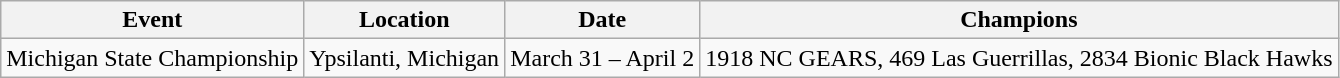<table class="wikitable">
<tr>
<th>Event</th>
<th>Location</th>
<th>Date</th>
<th>Champions</th>
</tr>
<tr>
<td>Michigan State Championship</td>
<td>Ypsilanti, Michigan</td>
<td>March 31 – April 2</td>
<td>1918 NC GEARS, 469 Las Guerrillas, 2834 Bionic Black Hawks</td>
</tr>
</table>
